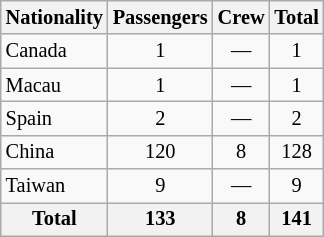<table class="wikitable sortable" style="text-align:center; font-size:85%;">
<tr>
<th>Nationality</th>
<th>Passengers</th>
<th>Crew</th>
<th>Total</th>
</tr>
<tr>
<td align=left>Canada</td>
<td>1</td>
<td>—</td>
<td>1</td>
</tr>
<tr>
<td align=left>Macau</td>
<td>1</td>
<td>—</td>
<td>1</td>
</tr>
<tr>
<td align=left>Spain</td>
<td>2</td>
<td>—</td>
<td>2</td>
</tr>
<tr>
<td align=left>China</td>
<td>120</td>
<td>8</td>
<td>128</td>
</tr>
<tr>
<td align=left>Taiwan</td>
<td>9</td>
<td>—</td>
<td>9</td>
</tr>
<tr class="unsortable">
<th>Total</th>
<th>133</th>
<th>8</th>
<th>141</th>
</tr>
</table>
